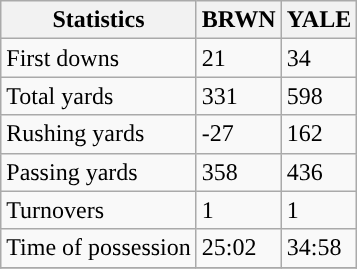<table class="wikitable">
<tr>
<th>Statistics</th>
<th>BRWN</th>
<th>YALE</th>
</tr>
<tr>
<td>First downs</td>
<td>21</td>
<td>34</td>
</tr>
<tr>
<td>Total yards</td>
<td>331</td>
<td>598</td>
</tr>
<tr>
<td>Rushing yards</td>
<td>-27</td>
<td>162</td>
</tr>
<tr>
<td>Passing yards</td>
<td>358</td>
<td>436</td>
</tr>
<tr>
<td>Turnovers</td>
<td>1</td>
<td>1</td>
</tr>
<tr>
<td>Time of possession</td>
<td>25:02</td>
<td>34:58</td>
</tr>
<tr>
</tr>
</table>
